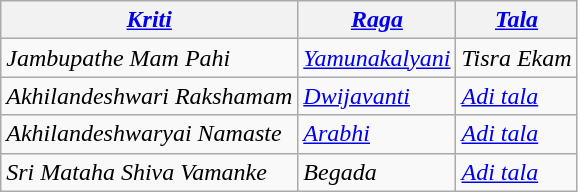<table class="wikitable">
<tr>
<th><em><a href='#'>Kriti</a></em></th>
<th><em><a href='#'>Raga</a></em></th>
<th><em><a href='#'>Tala</a></em></th>
</tr>
<tr>
<td><em>Jambupathe Mam Pahi</em></td>
<td><em><a href='#'>Yamunakalyani</a></em></td>
<td><em>Tisra Ekam</em></td>
</tr>
<tr>
<td><em>Akhilandeshwari Rakshamam</em></td>
<td><em><a href='#'>Dwijavanti</a></em></td>
<td><em><a href='#'>Adi tala</a></em></td>
</tr>
<tr>
<td><em>Akhilandeshwaryai Namaste</em></td>
<td><em><a href='#'>Arabhi</a></em></td>
<td><em><a href='#'>Adi tala</a></em></td>
</tr>
<tr>
<td><em>Sri Mataha Shiva Vamanke</em></td>
<td><em>Begada</em></td>
<td><em><a href='#'>Adi tala</a></em></td>
</tr>
</table>
